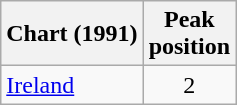<table class="wikitable">
<tr>
<th>Chart (1991)</th>
<th>Peak<br>position</th>
</tr>
<tr>
<td><a href='#'>Ireland</a></td>
<td align="center">2</td>
</tr>
</table>
